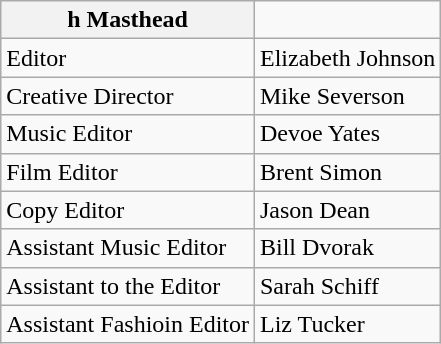<table class="wikitable">
<tr>
<th>h Masthead</th>
</tr>
<tr>
<td>Editor</td>
<td>Elizabeth Johnson</td>
</tr>
<tr>
<td>Creative Director</td>
<td>Mike Severson</td>
</tr>
<tr>
<td>Music Editor</td>
<td>Devoe Yates</td>
</tr>
<tr>
<td>Film Editor</td>
<td>Brent Simon</td>
</tr>
<tr>
<td>Copy Editor</td>
<td>Jason Dean</td>
</tr>
<tr>
<td>Assistant Music Editor</td>
<td>Bill Dvorak</td>
</tr>
<tr>
<td>Assistant to the Editor</td>
<td>Sarah Schiff</td>
</tr>
<tr>
<td>Assistant Fashioin Editor</td>
<td>Liz Tucker</td>
</tr>
</table>
